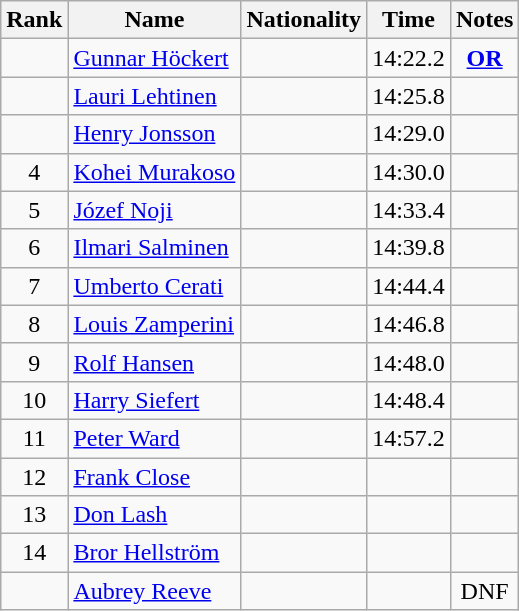<table class="wikitable sortable" style="text-align:center">
<tr>
<th>Rank</th>
<th>Name</th>
<th>Nationality</th>
<th>Time</th>
<th>Notes</th>
</tr>
<tr>
<td></td>
<td align=left><a href='#'>Gunnar Höckert</a></td>
<td align=left></td>
<td>14:22.2</td>
<td><strong><a href='#'>OR</a></strong></td>
</tr>
<tr>
<td></td>
<td align=left><a href='#'>Lauri Lehtinen</a></td>
<td align=left></td>
<td>14:25.8</td>
<td><strong> </strong></td>
</tr>
<tr>
<td></td>
<td align=left><a href='#'>Henry Jonsson</a></td>
<td align=left></td>
<td>14:29.0</td>
<td></td>
</tr>
<tr>
<td>4</td>
<td align=left><a href='#'>Kohei Murakoso</a></td>
<td align=left></td>
<td>14:30.0</td>
<td></td>
</tr>
<tr>
<td>5</td>
<td align=left><a href='#'>Józef Noji</a></td>
<td align=left></td>
<td>14:33.4</td>
<td><strong> </strong></td>
</tr>
<tr>
<td>6</td>
<td align=left><a href='#'>Ilmari Salminen</a></td>
<td align=left></td>
<td>14:39.8</td>
<td></td>
</tr>
<tr>
<td>7</td>
<td align=left><a href='#'>Umberto Cerati</a></td>
<td align=left></td>
<td>14:44.4</td>
<td></td>
</tr>
<tr>
<td>8</td>
<td align=left><a href='#'>Louis Zamperini</a></td>
<td align=left></td>
<td>14:46.8</td>
<td></td>
</tr>
<tr>
<td>9</td>
<td align=left><a href='#'>Rolf Hansen</a></td>
<td align=left></td>
<td>14:48.0</td>
<td></td>
</tr>
<tr>
<td>10</td>
<td align=left><a href='#'>Harry Siefert</a></td>
<td align=left></td>
<td>14:48.4</td>
<td></td>
</tr>
<tr>
<td>11</td>
<td align=left><a href='#'>Peter Ward</a></td>
<td align=left></td>
<td>14:57.2</td>
<td></td>
</tr>
<tr>
<td>12</td>
<td align=left><a href='#'>Frank Close</a></td>
<td align=left></td>
<td></td>
<td></td>
</tr>
<tr>
<td>13</td>
<td align=left><a href='#'>Don Lash</a></td>
<td align=left></td>
<td></td>
<td></td>
</tr>
<tr>
<td>14</td>
<td align=left><a href='#'>Bror Hellström</a></td>
<td align=left></td>
<td></td>
<td></td>
</tr>
<tr>
<td></td>
<td align=left><a href='#'>Aubrey Reeve</a></td>
<td align=left></td>
<td></td>
<td>DNF</td>
</tr>
</table>
